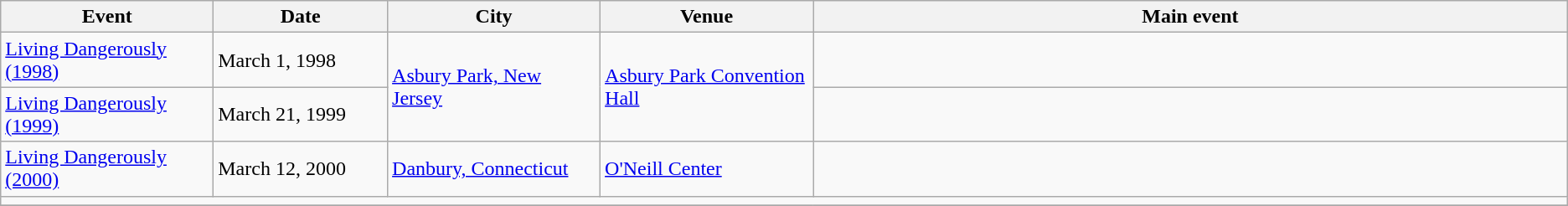<table class="wikitable">
<tr>
<th width=11%>Event</th>
<th width=9%>Date</th>
<th width=11%>City</th>
<th width=11%>Venue</th>
<th width=39%>Main event</th>
</tr>
<tr>
<td><a href='#'>Living Dangerously (1998)</a></td>
<td>March 1, 1998</td>
<td rowspan="2"><a href='#'>Asbury Park, New Jersey</a></td>
<td rowspan="2"><a href='#'>Asbury Park Convention Hall</a></td>
<td></td>
</tr>
<tr>
<td><a href='#'>Living Dangerously (1999)</a></td>
<td>March 21, 1999</td>
<td></td>
</tr>
<tr>
<td><a href='#'>Living Dangerously (2000)</a></td>
<td>March 12, 2000</td>
<td><a href='#'>Danbury, Connecticut</a></td>
<td><a href='#'>O'Neill Center</a></td>
<td></td>
</tr>
<tr>
<td colspan="10"></td>
</tr>
<tr>
</tr>
</table>
